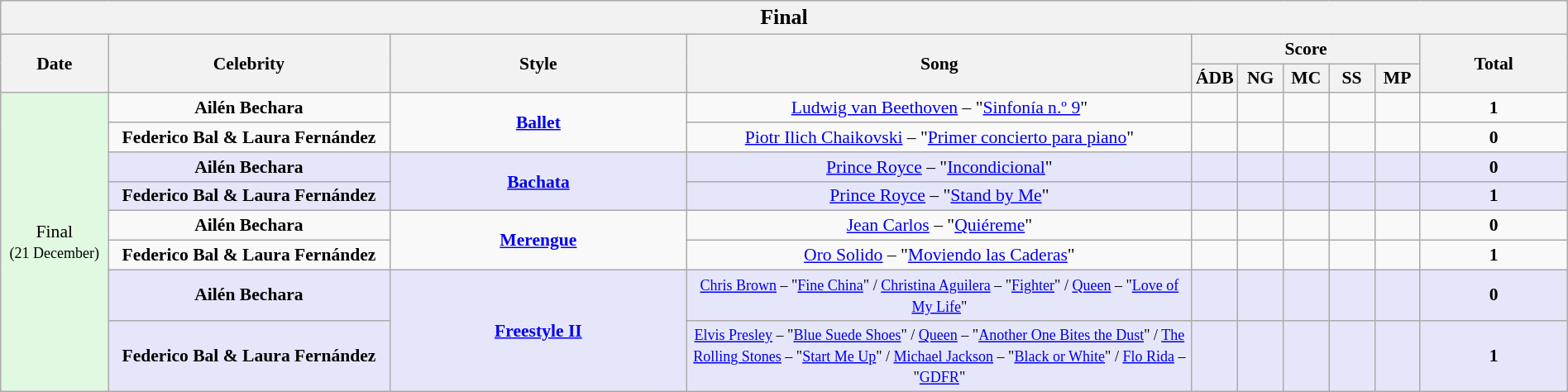<table class="wikitable collapsible collapsed" style="font-size:90%; text-align: center; width: 100%;">
<tr>
<th colspan="11" style="with: 95%;" align=center><big>Final</big></th>
</tr>
<tr>
<th width=80 rowspan="2">Date</th>
<th width=220 rowspan="2">Celebrity</th>
<th rowspan="2">Style</th>
<th width=400 rowspan="2">Song</th>
<th colspan="5">Score</th>
<th rowspan="2">Total</th>
</tr>
<tr>
<th width=30>ÁDB</th>
<th width=30>NG</th>
<th width=30>MC</th>
<th width=30>SS</th>
<th width=30>MP</th>
</tr>
<tr>
<td rowspan="8" style="text-align:center; background:#E0F9E0">Final <br> <small>(21 December)</small></td>
<td><strong>Ailén Bechara</strong></td>
<td rowspan="2"><strong><a href='#'>Ballet</a></strong></td>
<td><a href='#'>Ludwig van Beethoven</a> – "<a href='#'>Sinfonía n.º 9</a>"</td>
<td></td>
<td></td>
<td></td>
<td></td>
<td></td>
<td><strong>1</strong></td>
</tr>
<tr>
<td><strong>Federico Bal & Laura Fernández</strong></td>
<td><a href='#'>Piotr Ilich Chaikovski</a> – "<a href='#'>Primer concierto para piano</a>"</td>
<td></td>
<td></td>
<td></td>
<td></td>
<td></td>
<td><strong>0</strong></td>
</tr>
<tr style="background:lavender;">
<td><strong>Ailén Bechara</strong></td>
<td rowspan="2"><strong><a href='#'>Bachata</a></strong></td>
<td><a href='#'>Prince Royce</a> – "<a href='#'>Incondicional</a>"</td>
<td></td>
<td></td>
<td></td>
<td></td>
<td></td>
<td><strong>0</strong></td>
</tr>
<tr style="background:lavender;">
<td><strong>Federico Bal & Laura Fernández</strong></td>
<td><a href='#'>Prince Royce</a> – "<a href='#'>Stand by Me</a>"</td>
<td></td>
<td></td>
<td></td>
<td></td>
<td></td>
<td><strong>1</strong></td>
</tr>
<tr>
<td><strong>Ailén Bechara</strong></td>
<td rowspan="2"><strong><a href='#'>Merengue</a></strong></td>
<td><a href='#'>Jean Carlos</a> – "<a href='#'>Quiéreme</a>"</td>
<td></td>
<td></td>
<td></td>
<td></td>
<td></td>
<td><strong>0</strong></td>
</tr>
<tr>
<td><strong>Federico Bal & Laura Fernández</strong></td>
<td><a href='#'>Oro Solido</a> – "<a href='#'>Moviendo las Caderas</a>"</td>
<td></td>
<td></td>
<td></td>
<td></td>
<td></td>
<td><strong>1</strong></td>
</tr>
<tr style="background:lavender;">
<td><strong>Ailén Bechara</strong></td>
<td rowspan="2"><strong><a href='#'>Freestyle II</a></strong></td>
<td><small><a href='#'>Chris Brown</a> – "<a href='#'>Fine China</a>" / <a href='#'>Christina Aguilera</a> – "<a href='#'>Fighter</a>" / <a href='#'>Queen</a> – "<a href='#'>Love of My Life</a>"</small></td>
<td></td>
<td></td>
<td></td>
<td></td>
<td></td>
<td><strong>0</strong></td>
</tr>
<tr style="background:lavender;">
<td><strong>Federico Bal & Laura Fernández</strong></td>
<td><small><a href='#'>Elvis Presley</a> – "<a href='#'>Blue Suede Shoes</a>" / <a href='#'>Queen</a> – "<a href='#'>Another One Bites the Dust</a>" / <a href='#'>The Rolling Stones</a> – "<a href='#'>Start Me Up</a>" / <a href='#'>Michael Jackson</a> – "<a href='#'>Black or White</a>" / <a href='#'>Flo Rida</a> – "<a href='#'>GDFR</a>"</small></td>
<td></td>
<td></td>
<td></td>
<td></td>
<td></td>
<td><strong>1</strong></td>
</tr>
</table>
